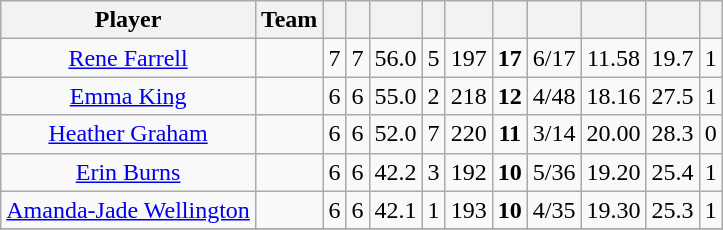<table class="wikitable sortable" style="text-align:center">
<tr>
<th class="unsortable">Player</th>
<th>Team</th>
<th></th>
<th></th>
<th></th>
<th></th>
<th></th>
<th></th>
<th></th>
<th></th>
<th></th>
<th></th>
</tr>
<tr>
<td><a href='#'>Rene Farrell</a></td>
<td style="text-align:left;"></td>
<td>7</td>
<td>7</td>
<td>56.0</td>
<td>5</td>
<td>197</td>
<td><strong>17</strong></td>
<td>6/17</td>
<td>11.58</td>
<td>19.7</td>
<td>1</td>
</tr>
<tr>
<td><a href='#'>Emma King</a></td>
<td style="text-align:left;"></td>
<td>6</td>
<td>6</td>
<td>55.0</td>
<td>2</td>
<td>218</td>
<td><strong>12</strong></td>
<td>4/48</td>
<td>18.16</td>
<td>27.5</td>
<td>1</td>
</tr>
<tr>
<td><a href='#'>Heather Graham</a></td>
<td style="text-align:left;"></td>
<td>6</td>
<td>6</td>
<td>52.0</td>
<td>7</td>
<td>220</td>
<td><strong>11</strong></td>
<td>3/14</td>
<td>20.00</td>
<td>28.3</td>
<td>0</td>
</tr>
<tr>
<td><a href='#'>Erin Burns</a></td>
<td style="text-align:left;"></td>
<td>6</td>
<td>6</td>
<td>42.2</td>
<td>3</td>
<td>192</td>
<td><strong>10</strong></td>
<td>5/36</td>
<td>19.20</td>
<td>25.4</td>
<td>1</td>
</tr>
<tr>
<td><a href='#'>Amanda-Jade Wellington</a></td>
<td style="text-align:left;"></td>
<td>6</td>
<td>6</td>
<td>42.1</td>
<td>1</td>
<td>193</td>
<td><strong>10</strong></td>
<td>4/35</td>
<td>19.30</td>
<td>25.3</td>
<td>1</td>
</tr>
<tr>
</tr>
</table>
